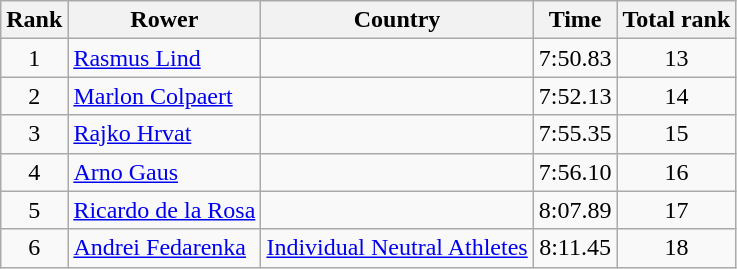<table class="wikitable" style="text-align:center">
<tr>
<th>Rank</th>
<th>Rower</th>
<th>Country</th>
<th>Time</th>
<th>Total rank</th>
</tr>
<tr>
<td>1</td>
<td align="left"><a href='#'>Rasmus Lind</a></td>
<td align="left"></td>
<td>7:50.83</td>
<td>13</td>
</tr>
<tr>
<td>2</td>
<td align="left"><a href='#'>Marlon Colpaert</a></td>
<td align="left"></td>
<td>7:52.13</td>
<td>14</td>
</tr>
<tr>
<td>3</td>
<td align="left"><a href='#'>Rajko Hrvat</a></td>
<td align="left"></td>
<td>7:55.35</td>
<td>15</td>
</tr>
<tr>
<td>4</td>
<td align="left"><a href='#'>Arno Gaus</a></td>
<td align="left"></td>
<td>7:56.10</td>
<td>16</td>
</tr>
<tr>
<td>5</td>
<td align="left"><a href='#'>Ricardo de la Rosa</a></td>
<td align="left"></td>
<td>8:07.89</td>
<td>17</td>
</tr>
<tr>
<td>6</td>
<td align="left"><a href='#'>Andrei Fedarenka</a></td>
<td align="left"><a href='#'>Individual Neutral Athletes</a></td>
<td>8:11.45</td>
<td>18</td>
</tr>
</table>
